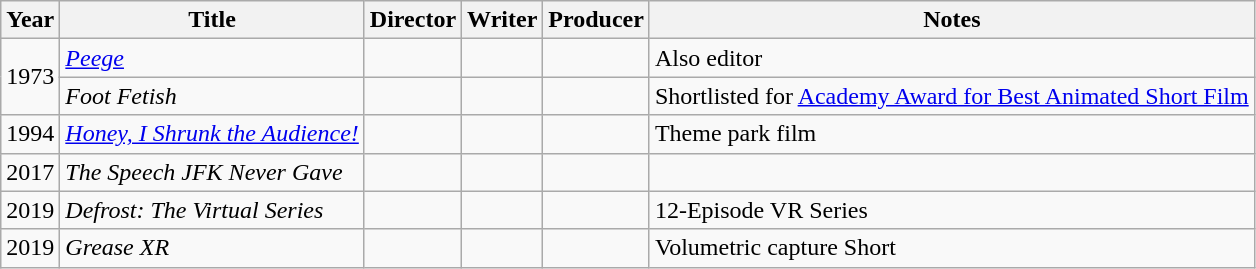<table class="wikitable sortable">
<tr>
<th>Year</th>
<th>Title</th>
<th>Director</th>
<th>Writer</th>
<th>Producer</th>
<th>Notes</th>
</tr>
<tr>
<td rowspan="2">1973</td>
<td><em><a href='#'>Peege</a></em></td>
<td></td>
<td></td>
<td></td>
<td>Also editor</td>
</tr>
<tr>
<td><em>Foot Fetish</em></td>
<td></td>
<td></td>
<td></td>
<td>Shortlisted for <a href='#'>Academy Award for Best Animated Short Film</a></td>
</tr>
<tr>
<td>1994</td>
<td><em><a href='#'>Honey, I Shrunk the Audience!</a></em></td>
<td></td>
<td></td>
<td></td>
<td>Theme park film</td>
</tr>
<tr>
<td>2017</td>
<td><em>The Speech JFK Never Gave</em></td>
<td></td>
<td></td>
<td></td>
<td></td>
</tr>
<tr>
<td>2019</td>
<td><em>Defrost: The Virtual Series</em></td>
<td></td>
<td></td>
<td></td>
<td>12-Episode VR Series</td>
</tr>
<tr>
<td>2019</td>
<td><em>Grease XR</em></td>
<td></td>
<td></td>
<td></td>
<td>Volumetric capture Short</td>
</tr>
</table>
